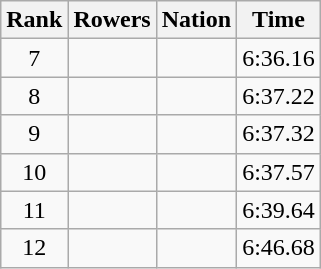<table class="wikitable sortable" style="text-align:center">
<tr>
<th>Rank</th>
<th>Rowers</th>
<th>Nation</th>
<th>Time</th>
</tr>
<tr>
<td>7</td>
<td align=left data-sort-value="Lorgen, Snorre"></td>
<td align=left></td>
<td>6:36.16</td>
</tr>
<tr>
<td>8</td>
<td align=left data-sort-value="Compagner, Kai"></td>
<td align=left></td>
<td>6:37.22</td>
</tr>
<tr>
<td>9</td>
<td align=left data-sort-value="Backer, Harold"></td>
<td align=left></td>
<td>6:37.32</td>
</tr>
<tr>
<td>10</td>
<td align=left data-sort-value="Bužina, Zlatko"></td>
<td align=left></td>
<td>6:37.57</td>
</tr>
<tr>
<td>11</td>
<td align=left data-sort-value="Küffer, Christoph"></td>
<td align=left></td>
<td>6:39.64</td>
</tr>
<tr>
<td>12</td>
<td align=left data-sort-value="Bauer, Hermann"></td>
<td align=left></td>
<td>6:46.68</td>
</tr>
</table>
